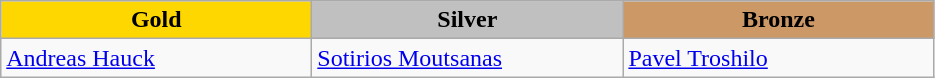<table class="wikitable" style="text-align:left">
<tr align="center">
<td width=200 bgcolor=gold><strong>Gold</strong></td>
<td width=200 bgcolor=silver><strong>Silver</strong></td>
<td width=200 bgcolor=CC9966><strong>Bronze</strong></td>
</tr>
<tr>
<td><a href='#'>Andreas Hauck</a><br><em></em></td>
<td><a href='#'>Sotirios Moutsanas</a><br><em></em></td>
<td><a href='#'>Pavel Troshilo</a><br><em></em></td>
</tr>
</table>
